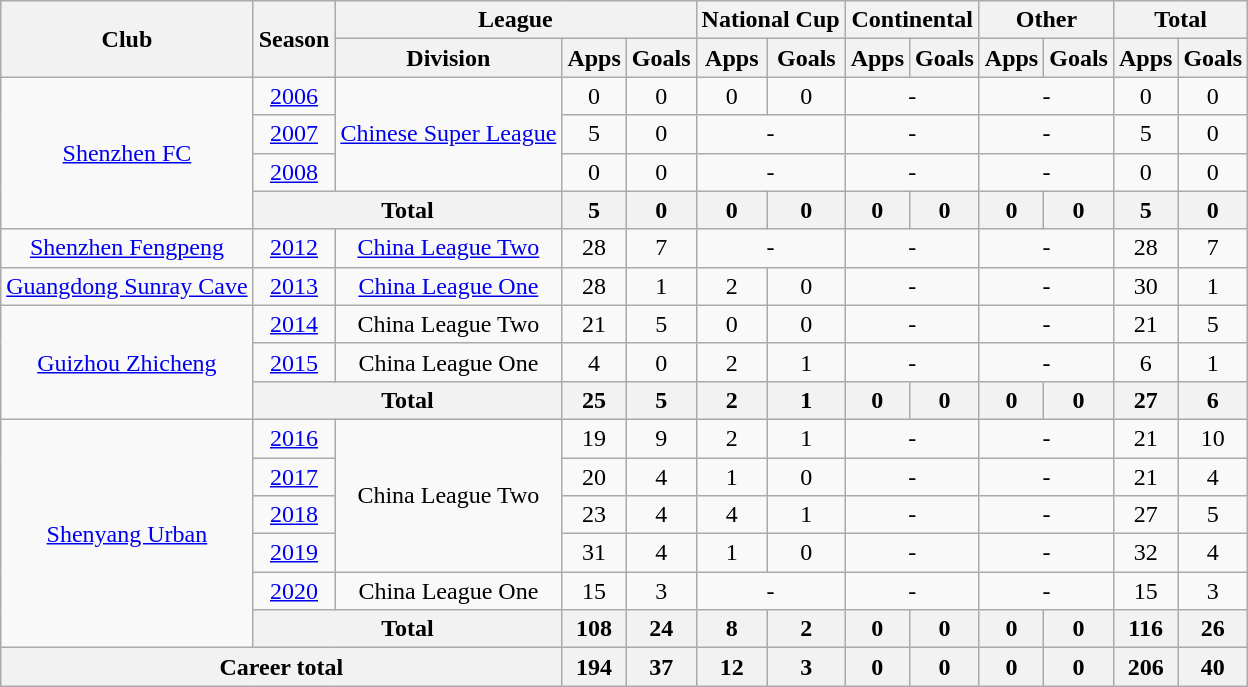<table class="wikitable" style="text-align: center">
<tr>
<th rowspan="2">Club</th>
<th rowspan="2">Season</th>
<th colspan="3">League</th>
<th colspan="2">National Cup</th>
<th colspan="2">Continental</th>
<th colspan="2">Other</th>
<th colspan="2">Total</th>
</tr>
<tr>
<th>Division</th>
<th>Apps</th>
<th>Goals</th>
<th>Apps</th>
<th>Goals</th>
<th>Apps</th>
<th>Goals</th>
<th>Apps</th>
<th>Goals</th>
<th>Apps</th>
<th>Goals</th>
</tr>
<tr>
<td rowspan=4><a href='#'>Shenzhen FC</a></td>
<td><a href='#'>2006</a></td>
<td rowspan="3"><a href='#'>Chinese Super League</a></td>
<td>0</td>
<td>0</td>
<td>0</td>
<td>0</td>
<td colspan="2">-</td>
<td colspan="2">-</td>
<td>0</td>
<td>0</td>
</tr>
<tr>
<td><a href='#'>2007</a></td>
<td>5</td>
<td>0</td>
<td colspan="2">-</td>
<td colspan="2">-</td>
<td colspan="2">-</td>
<td>5</td>
<td>0</td>
</tr>
<tr>
<td><a href='#'>2008</a></td>
<td>0</td>
<td>0</td>
<td colspan="2">-</td>
<td colspan="2">-</td>
<td colspan="2">-</td>
<td>0</td>
<td>0</td>
</tr>
<tr>
<th colspan=2>Total</th>
<th>5</th>
<th>0</th>
<th>0</th>
<th>0</th>
<th>0</th>
<th>0</th>
<th>0</th>
<th>0</th>
<th>5</th>
<th>0</th>
</tr>
<tr>
<td><a href='#'>Shenzhen Fengpeng</a></td>
<td><a href='#'>2012</a></td>
<td><a href='#'>China League Two</a></td>
<td>28</td>
<td>7</td>
<td colspan="2">-</td>
<td colspan="2">-</td>
<td colspan="2">-</td>
<td>28</td>
<td>7</td>
</tr>
<tr>
<td><a href='#'>Guangdong Sunray Cave</a></td>
<td><a href='#'>2013</a></td>
<td rowspan="1"><a href='#'>China League One</a></td>
<td>28</td>
<td>1</td>
<td>2</td>
<td>0</td>
<td colspan="2">-</td>
<td colspan="2">-</td>
<td>30</td>
<td>1</td>
</tr>
<tr>
<td rowspan=3><a href='#'>Guizhou Zhicheng</a></td>
<td><a href='#'>2014</a></td>
<td>China League Two</td>
<td>21</td>
<td>5</td>
<td>0</td>
<td>0</td>
<td colspan="2">-</td>
<td colspan="2">-</td>
<td>21</td>
<td>5</td>
</tr>
<tr>
<td><a href='#'>2015</a></td>
<td>China League One</td>
<td>4</td>
<td>0</td>
<td>2</td>
<td>1</td>
<td colspan="2">-</td>
<td colspan="2">-</td>
<td>6</td>
<td>1</td>
</tr>
<tr>
<th colspan=2>Total</th>
<th>25</th>
<th>5</th>
<th>2</th>
<th>1</th>
<th>0</th>
<th>0</th>
<th>0</th>
<th>0</th>
<th>27</th>
<th>6</th>
</tr>
<tr>
<td rowspan=6><a href='#'>Shenyang Urban</a></td>
<td><a href='#'>2016</a></td>
<td rowspan="4">China League Two</td>
<td>19</td>
<td>9</td>
<td>2</td>
<td>1</td>
<td colspan="2">-</td>
<td colspan="2">-</td>
<td>21</td>
<td>10</td>
</tr>
<tr>
<td><a href='#'>2017</a></td>
<td>20</td>
<td>4</td>
<td>1</td>
<td>0</td>
<td colspan="2">-</td>
<td colspan="2">-</td>
<td>21</td>
<td>4</td>
</tr>
<tr>
<td><a href='#'>2018</a></td>
<td>23</td>
<td>4</td>
<td>4</td>
<td>1</td>
<td colspan="2">-</td>
<td colspan="2">-</td>
<td>27</td>
<td>5</td>
</tr>
<tr>
<td><a href='#'>2019</a></td>
<td>31</td>
<td>4</td>
<td>1</td>
<td>0</td>
<td colspan="2">-</td>
<td colspan="2">-</td>
<td>32</td>
<td>4</td>
</tr>
<tr>
<td><a href='#'>2020</a></td>
<td>China League One</td>
<td>15</td>
<td>3</td>
<td colspan="2">-</td>
<td colspan="2">-</td>
<td colspan="2">-</td>
<td>15</td>
<td>3</td>
</tr>
<tr>
<th colspan=2>Total</th>
<th>108</th>
<th>24</th>
<th>8</th>
<th>2</th>
<th>0</th>
<th>0</th>
<th>0</th>
<th>0</th>
<th>116</th>
<th>26</th>
</tr>
<tr>
<th colspan=3>Career total</th>
<th>194</th>
<th>37</th>
<th>12</th>
<th>3</th>
<th>0</th>
<th>0</th>
<th>0</th>
<th>0</th>
<th>206</th>
<th>40</th>
</tr>
</table>
